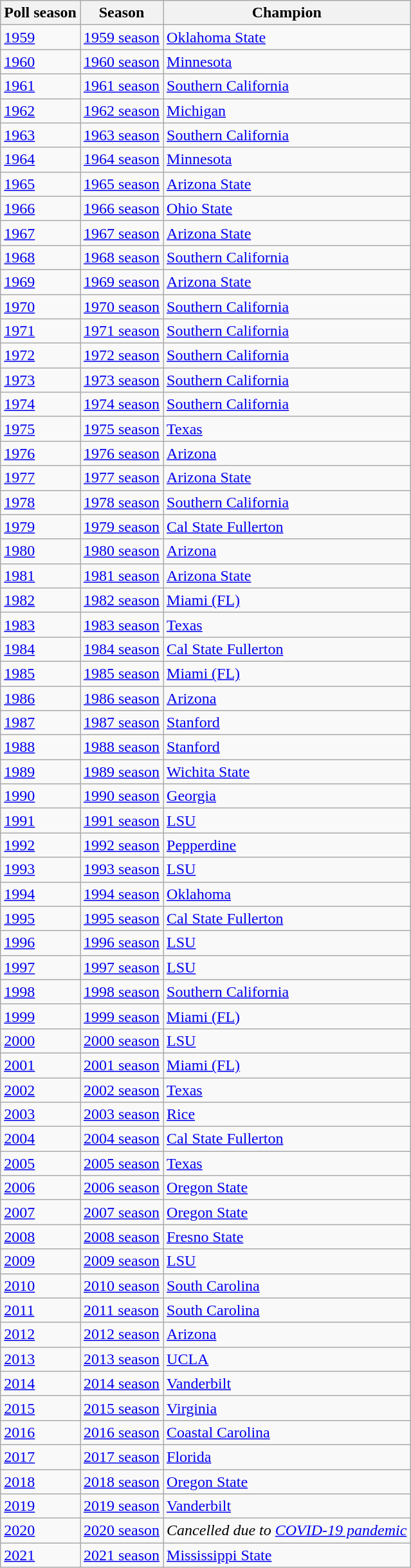<table class="wikitable">
<tr>
<th>Poll season</th>
<th>Season</th>
<th>Champion</th>
</tr>
<tr>
<td><a href='#'>1959</a></td>
<td><a href='#'>1959 season</a></td>
<td><a href='#'>Oklahoma State</a></td>
</tr>
<tr>
<td><a href='#'>1960</a></td>
<td><a href='#'>1960 season</a></td>
<td><a href='#'>Minnesota</a></td>
</tr>
<tr>
<td><a href='#'>1961</a></td>
<td><a href='#'>1961 season</a></td>
<td><a href='#'>Southern California</a></td>
</tr>
<tr>
<td><a href='#'>1962</a></td>
<td><a href='#'>1962 season</a></td>
<td><a href='#'>Michigan</a></td>
</tr>
<tr>
<td><a href='#'>1963</a></td>
<td><a href='#'>1963 season</a></td>
<td><a href='#'>Southern California</a></td>
</tr>
<tr>
<td><a href='#'>1964</a></td>
<td><a href='#'>1964 season</a></td>
<td><a href='#'>Minnesota</a></td>
</tr>
<tr>
<td><a href='#'>1965</a></td>
<td><a href='#'>1965 season</a></td>
<td><a href='#'>Arizona State</a></td>
</tr>
<tr>
<td><a href='#'>1966</a></td>
<td><a href='#'>1966 season</a></td>
<td><a href='#'>Ohio State</a></td>
</tr>
<tr>
<td><a href='#'>1967</a></td>
<td><a href='#'>1967 season</a></td>
<td><a href='#'>Arizona State</a></td>
</tr>
<tr>
<td><a href='#'>1968</a></td>
<td><a href='#'>1968 season</a></td>
<td><a href='#'>Southern California</a></td>
</tr>
<tr>
<td><a href='#'>1969</a></td>
<td><a href='#'>1969 season</a></td>
<td><a href='#'>Arizona State</a></td>
</tr>
<tr>
<td><a href='#'>1970</a></td>
<td><a href='#'>1970 season</a></td>
<td><a href='#'>Southern California</a></td>
</tr>
<tr>
<td><a href='#'>1971</a></td>
<td><a href='#'>1971 season</a></td>
<td><a href='#'>Southern California</a></td>
</tr>
<tr>
<td><a href='#'>1972</a></td>
<td><a href='#'>1972 season</a></td>
<td><a href='#'>Southern California</a></td>
</tr>
<tr>
<td><a href='#'>1973</a></td>
<td><a href='#'>1973 season</a></td>
<td><a href='#'>Southern California</a></td>
</tr>
<tr>
<td><a href='#'>1974</a></td>
<td><a href='#'>1974 season</a></td>
<td><a href='#'>Southern California</a></td>
</tr>
<tr>
<td><a href='#'>1975</a></td>
<td><a href='#'>1975 season</a></td>
<td><a href='#'>Texas</a></td>
</tr>
<tr>
<td><a href='#'>1976</a></td>
<td><a href='#'>1976 season</a></td>
<td><a href='#'>Arizona</a></td>
</tr>
<tr>
<td><a href='#'>1977</a></td>
<td><a href='#'>1977 season</a></td>
<td><a href='#'>Arizona State</a></td>
</tr>
<tr>
<td><a href='#'>1978</a></td>
<td><a href='#'>1978 season</a></td>
<td><a href='#'>Southern California</a></td>
</tr>
<tr>
<td><a href='#'>1979</a></td>
<td><a href='#'>1979 season</a></td>
<td><a href='#'>Cal State Fullerton</a></td>
</tr>
<tr>
<td><a href='#'>1980</a></td>
<td><a href='#'>1980 season</a></td>
<td><a href='#'>Arizona</a></td>
</tr>
<tr>
<td><a href='#'>1981</a></td>
<td><a href='#'>1981 season</a></td>
<td><a href='#'>Arizona State</a></td>
</tr>
<tr>
<td><a href='#'>1982</a></td>
<td><a href='#'>1982 season</a></td>
<td><a href='#'>Miami (FL)</a></td>
</tr>
<tr>
<td><a href='#'>1983</a></td>
<td><a href='#'>1983 season</a></td>
<td><a href='#'>Texas</a></td>
</tr>
<tr>
<td><a href='#'>1984</a></td>
<td><a href='#'>1984 season</a></td>
<td><a href='#'>Cal State Fullerton</a></td>
</tr>
<tr>
<td><a href='#'>1985</a></td>
<td><a href='#'>1985 season</a></td>
<td><a href='#'>Miami (FL)</a></td>
</tr>
<tr>
<td><a href='#'>1986</a></td>
<td><a href='#'>1986 season</a></td>
<td><a href='#'>Arizona</a></td>
</tr>
<tr>
<td><a href='#'>1987</a></td>
<td><a href='#'>1987 season</a></td>
<td><a href='#'>Stanford</a></td>
</tr>
<tr>
<td><a href='#'>1988</a></td>
<td><a href='#'>1988 season</a></td>
<td><a href='#'>Stanford</a></td>
</tr>
<tr>
<td><a href='#'>1989</a></td>
<td><a href='#'>1989 season</a></td>
<td><a href='#'>Wichita State</a></td>
</tr>
<tr>
<td><a href='#'>1990</a></td>
<td><a href='#'>1990 season</a></td>
<td><a href='#'>Georgia</a></td>
</tr>
<tr>
<td><a href='#'>1991</a></td>
<td><a href='#'>1991 season</a></td>
<td><a href='#'>LSU</a></td>
</tr>
<tr>
<td><a href='#'>1992</a></td>
<td><a href='#'>1992 season</a></td>
<td><a href='#'>Pepperdine</a></td>
</tr>
<tr>
<td><a href='#'>1993</a></td>
<td><a href='#'>1993 season</a></td>
<td><a href='#'>LSU</a></td>
</tr>
<tr>
<td><a href='#'>1994</a></td>
<td><a href='#'>1994 season</a></td>
<td><a href='#'>Oklahoma</a></td>
</tr>
<tr>
<td><a href='#'>1995</a></td>
<td><a href='#'>1995 season</a></td>
<td><a href='#'>Cal State Fullerton</a></td>
</tr>
<tr>
<td><a href='#'>1996</a></td>
<td><a href='#'>1996 season</a></td>
<td><a href='#'>LSU</a></td>
</tr>
<tr>
<td><a href='#'>1997</a></td>
<td><a href='#'>1997 season</a></td>
<td><a href='#'>LSU</a></td>
</tr>
<tr>
<td><a href='#'>1998</a></td>
<td><a href='#'>1998 season</a></td>
<td><a href='#'>Southern California</a></td>
</tr>
<tr>
<td><a href='#'>1999</a></td>
<td><a href='#'>1999 season</a></td>
<td><a href='#'>Miami (FL)</a></td>
</tr>
<tr>
<td><a href='#'>2000</a></td>
<td><a href='#'>2000 season</a></td>
<td><a href='#'>LSU</a></td>
</tr>
<tr>
<td><a href='#'>2001</a></td>
<td><a href='#'>2001 season</a></td>
<td><a href='#'>Miami (FL)</a></td>
</tr>
<tr>
<td><a href='#'>2002</a></td>
<td><a href='#'>2002 season</a></td>
<td><a href='#'>Texas</a></td>
</tr>
<tr>
<td><a href='#'>2003</a></td>
<td><a href='#'>2003 season</a></td>
<td><a href='#'>Rice</a></td>
</tr>
<tr>
<td><a href='#'>2004</a></td>
<td><a href='#'>2004 season</a></td>
<td><a href='#'>Cal State Fullerton</a></td>
</tr>
<tr>
<td><a href='#'>2005</a></td>
<td><a href='#'>2005 season</a></td>
<td><a href='#'>Texas</a></td>
</tr>
<tr>
<td><a href='#'>2006</a></td>
<td><a href='#'>2006 season</a></td>
<td><a href='#'>Oregon State</a></td>
</tr>
<tr>
<td><a href='#'>2007</a></td>
<td><a href='#'>2007 season</a></td>
<td><a href='#'>Oregon State</a></td>
</tr>
<tr>
<td><a href='#'>2008</a></td>
<td><a href='#'>2008 season</a></td>
<td><a href='#'>Fresno State</a></td>
</tr>
<tr>
<td><a href='#'>2009</a></td>
<td><a href='#'>2009 season</a></td>
<td><a href='#'>LSU</a></td>
</tr>
<tr>
<td><a href='#'>2010</a></td>
<td><a href='#'>2010 season</a></td>
<td><a href='#'>South Carolina</a></td>
</tr>
<tr>
<td><a href='#'>2011</a></td>
<td><a href='#'>2011 season</a></td>
<td><a href='#'>South Carolina</a></td>
</tr>
<tr>
<td><a href='#'>2012</a></td>
<td><a href='#'>2012 season</a></td>
<td><a href='#'>Arizona</a></td>
</tr>
<tr>
<td><a href='#'>2013</a></td>
<td><a href='#'>2013 season</a></td>
<td><a href='#'>UCLA</a></td>
</tr>
<tr>
<td><a href='#'>2014</a></td>
<td><a href='#'>2014 season</a></td>
<td><a href='#'>Vanderbilt</a></td>
</tr>
<tr>
<td><a href='#'>2015</a></td>
<td><a href='#'>2015 season</a></td>
<td><a href='#'>Virginia</a></td>
</tr>
<tr>
<td><a href='#'>2016</a></td>
<td><a href='#'>2016 season</a></td>
<td><a href='#'>Coastal Carolina</a></td>
</tr>
<tr>
<td><a href='#'>2017</a></td>
<td><a href='#'>2017 season</a></td>
<td><a href='#'>Florida</a></td>
</tr>
<tr>
<td><a href='#'>2018</a></td>
<td><a href='#'>2018 season</a></td>
<td><a href='#'>Oregon State</a></td>
</tr>
<tr>
<td><a href='#'>2019</a></td>
<td><a href='#'>2019 season</a></td>
<td><a href='#'>Vanderbilt</a></td>
</tr>
<tr>
<td><a href='#'>2020</a></td>
<td><a href='#'>2020 season</a></td>
<td><em>Cancelled due to <a href='#'>COVID-19 pandemic</a></em></td>
</tr>
<tr>
<td><a href='#'>2021</a></td>
<td><a href='#'>2021 season</a></td>
<td><a href='#'>Mississippi State</a></td>
</tr>
</table>
